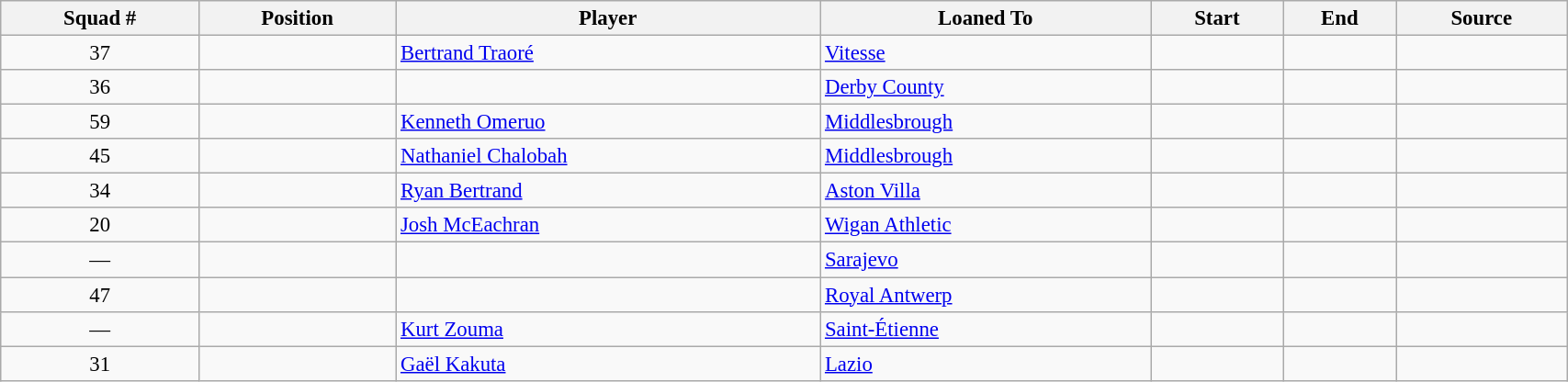<table class="wikitable sortable" style="width:90%; text-align:center; font-size:95%; text-align:left">
<tr>
<th>Squad #</th>
<th>Position</th>
<th>Player</th>
<th>Loaned To</th>
<th>Start</th>
<th>End</th>
<th>Source</th>
</tr>
<tr>
<td align=center>37</td>
<td align=center></td>
<td> <a href='#'>Bertrand Traoré</a></td>
<td> <a href='#'>Vitesse</a></td>
<td></td>
<td></td>
<td></td>
</tr>
<tr>
<td align=center>36</td>
<td align=center></td>
<td></td>
<td> <a href='#'>Derby County</a></td>
<td></td>
<td></td>
<td></td>
</tr>
<tr>
<td align=center>59</td>
<td align=center></td>
<td> <a href='#'>Kenneth Omeruo</a></td>
<td> <a href='#'>Middlesbrough</a></td>
<td></td>
<td></td>
<td></td>
</tr>
<tr>
<td align=center>45</td>
<td align=center></td>
<td> <a href='#'>Nathaniel Chalobah</a></td>
<td> <a href='#'>Middlesbrough</a></td>
<td></td>
<td></td>
<td></td>
</tr>
<tr>
<td align=center>34</td>
<td align=center></td>
<td> <a href='#'>Ryan Bertrand</a></td>
<td> <a href='#'>Aston Villa</a></td>
<td></td>
<td></td>
<td></td>
</tr>
<tr>
<td align=center>20</td>
<td align=center></td>
<td> <a href='#'>Josh McEachran</a></td>
<td> <a href='#'>Wigan Athletic</a></td>
<td></td>
<td></td>
<td></td>
</tr>
<tr>
<td align=center>—</td>
<td align=center></td>
<td></td>
<td> <a href='#'>Sarajevo</a></td>
<td></td>
<td></td>
<td></td>
</tr>
<tr>
<td align=center>47</td>
<td align=center></td>
<td></td>
<td> <a href='#'>Royal Antwerp</a></td>
<td></td>
<td></td>
<td></td>
</tr>
<tr>
<td align=center>—</td>
<td align=center></td>
<td> <a href='#'>Kurt Zouma</a></td>
<td> <a href='#'>Saint-Étienne</a></td>
<td></td>
<td></td>
<td></td>
</tr>
<tr>
<td align=center>31</td>
<td align=center></td>
<td> <a href='#'>Gaël Kakuta</a></td>
<td> <a href='#'>Lazio</a></td>
<td></td>
<td></td>
<td></td>
</tr>
</table>
